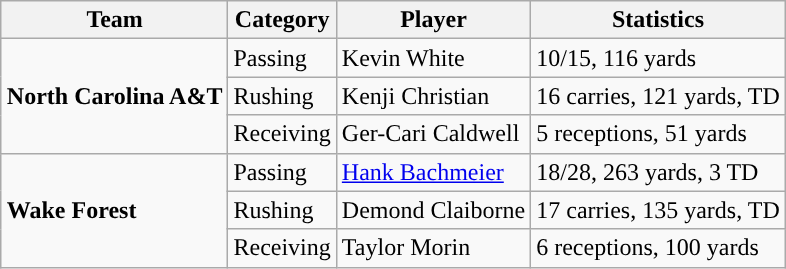<table class="wikitable" style="float: right;">
<tr>
<th>Team</th>
<th>Category</th>
<th>Player</th>
<th>Statistics</th>
</tr>
<tr>
<td rowspan=3><strong>North Carolina A&T</strong></td>
<td>Passing</td>
<td>Kevin White</td>
<td>10/15, 116 yards</td>
</tr>
<tr>
<td>Rushing</td>
<td>Kenji Christian</td>
<td>16 carries, 121 yards, TD</td>
</tr>
<tr>
<td>Receiving</td>
<td>Ger-Cari Caldwell</td>
<td>5 receptions, 51 yards</td>
</tr>
<tr>
<td rowspan=3><strong>Wake Forest</strong></td>
<td>Passing</td>
<td><a href='#'>Hank Bachmeier</a></td>
<td>18/28, 263 yards, 3 TD</td>
</tr>
<tr>
<td>Rushing</td>
<td>Demond Claiborne</td>
<td>17 carries, 135 yards, TD</td>
</tr>
<tr>
<td>Receiving</td>
<td>Taylor Morin</td>
<td>6 receptions, 100 yards</td>
</tr>
</table>
